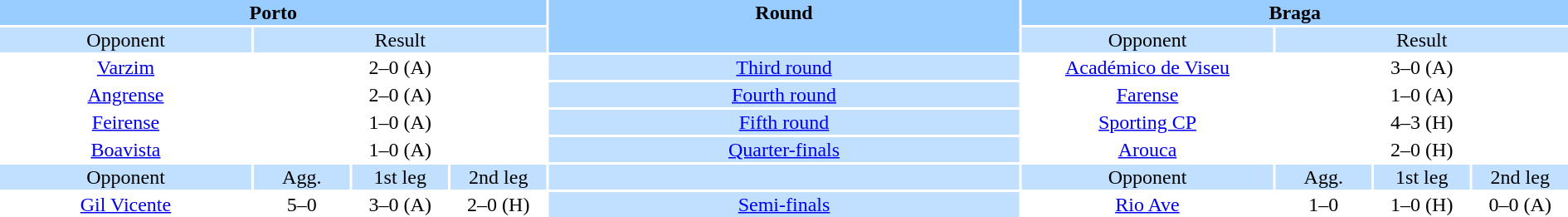<table width="100%" style="text-align:center">
<tr valign="top" bgcolor="#99ccff">
<th colspan=4>Porto</th>
<th rowspan=2>Round</th>
<th colspan=4>Braga</th>
</tr>
<tr valign="top" bgcolor="#c1e0ff">
<td width=200>Opponent</td>
<td colspan=3>Result</td>
<td width=200>Opponent</td>
<td colspan=3>Result</td>
</tr>
<tr>
<td><a href='#'>Varzim</a></td>
<td colspan=3>2–0 (A)</td>
<td bgcolor="#c1e0ff"><a href='#'>Third round</a></td>
<td><a href='#'>Académico de Viseu</a></td>
<td colspan=3>3–0 (A)</td>
</tr>
<tr>
<td><a href='#'>Angrense</a></td>
<td colspan=3>2–0 (A)</td>
<td bgcolor="#c1e0ff"><a href='#'>Fourth round</a></td>
<td><a href='#'>Farense</a></td>
<td colspan=3>1–0  (A)</td>
</tr>
<tr>
<td><a href='#'>Feirense</a></td>
<td colspan=3>1–0 (A)</td>
<td bgcolor="#c1e0ff"><a href='#'>Fifth round</a></td>
<td><a href='#'>Sporting CP</a></td>
<td colspan=3>4–3  (H)</td>
</tr>
<tr>
<td><a href='#'>Boavista</a></td>
<td colspan=3>1–0 (A)</td>
<td bgcolor="#c1e0ff"><a href='#'>Quarter-finals</a></td>
<td><a href='#'>Arouca</a></td>
<td colspan=3>2–0 (H)</td>
</tr>
<tr valign="top" bgcolor="#c1e0ff">
<td width=200>Opponent</td>
<td width=75>Agg.</td>
<td width=75>1st leg</td>
<td width=75>2nd leg</td>
<td></td>
<td width=200>Opponent</td>
<td width=75>Agg.</td>
<td width=75>1st leg</td>
<td width=75>2nd leg</td>
</tr>
<tr>
<td><a href='#'>Gil Vicente</a></td>
<td>5–0</td>
<td>3–0 (A)</td>
<td>2–0 (H)</td>
<td bgcolor="#c1e0ff"><a href='#'>Semi-finals</a></td>
<td><a href='#'>Rio Ave</a></td>
<td>1–0</td>
<td>1–0 (H)</td>
<td>0–0 (A)</td>
</tr>
</table>
